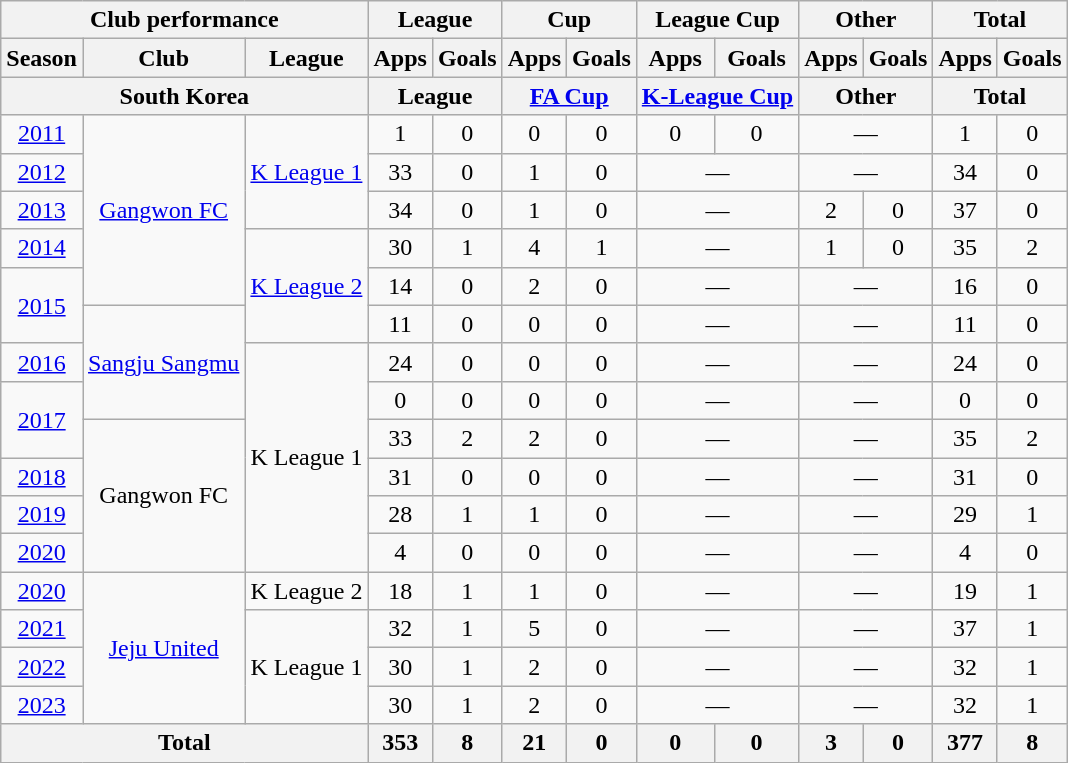<table class="wikitable" style="text-align:center;">
<tr>
<th colspan=3>Club performance</th>
<th colspan=2>League</th>
<th colspan=2>Cup</th>
<th colspan=2>League Cup</th>
<th colspan=2>Other</th>
<th colspan=2>Total</th>
</tr>
<tr>
<th>Season</th>
<th>Club</th>
<th>League</th>
<th>Apps</th>
<th>Goals</th>
<th>Apps</th>
<th>Goals</th>
<th>Apps</th>
<th>Goals</th>
<th>Apps</th>
<th>Goals</th>
<th>Apps</th>
<th>Goals</th>
</tr>
<tr>
<th colspan=3>South Korea</th>
<th colspan=2>League</th>
<th colspan=2><a href='#'>FA Cup</a></th>
<th colspan=2><a href='#'>K-League Cup</a></th>
<th colspan=2>Other</th>
<th colspan=2>Total</th>
</tr>
<tr>
<td><a href='#'>2011</a></td>
<td rowspan="5"><a href='#'>Gangwon FC</a></td>
<td rowspan="3"><a href='#'>K League 1</a></td>
<td>1</td>
<td>0</td>
<td>0</td>
<td>0</td>
<td>0</td>
<td>0</td>
<td colspan=2>—</td>
<td>1</td>
<td>0</td>
</tr>
<tr>
<td><a href='#'>2012</a></td>
<td>33</td>
<td>0</td>
<td>1</td>
<td>0</td>
<td colspan=2>—</td>
<td colspan=2>—</td>
<td>34</td>
<td>0</td>
</tr>
<tr>
<td><a href='#'>2013</a></td>
<td>34</td>
<td>0</td>
<td>1</td>
<td>0</td>
<td colspan=2>—</td>
<td>2</td>
<td>0</td>
<td>37</td>
<td>0</td>
</tr>
<tr>
<td><a href='#'>2014</a></td>
<td rowspan="3"><a href='#'>K League 2</a></td>
<td>30</td>
<td>1</td>
<td>4</td>
<td>1</td>
<td colspan=2>—</td>
<td>1</td>
<td>0</td>
<td>35</td>
<td>2</td>
</tr>
<tr>
<td rowspan="2"><a href='#'>2015</a></td>
<td>14</td>
<td>0</td>
<td>2</td>
<td>0</td>
<td colspan=2>—</td>
<td colspan=2>—</td>
<td>16</td>
<td>0</td>
</tr>
<tr>
<td rowspan="3"><a href='#'>Sangju Sangmu</a></td>
<td>11</td>
<td>0</td>
<td>0</td>
<td>0</td>
<td colspan=2>—</td>
<td colspan=2>—</td>
<td>11</td>
<td>0</td>
</tr>
<tr>
<td><a href='#'>2016</a></td>
<td rowspan="6">K League 1</td>
<td>24</td>
<td>0</td>
<td>0</td>
<td>0</td>
<td colspan=2>—</td>
<td colspan=2>—</td>
<td>24</td>
<td>0</td>
</tr>
<tr>
<td rowspan="2"><a href='#'>2017</a></td>
<td>0</td>
<td>0</td>
<td>0</td>
<td>0</td>
<td colspan=2>—</td>
<td colspan=2>—</td>
<td>0</td>
<td>0</td>
</tr>
<tr>
<td rowspan="4">Gangwon FC</td>
<td>33</td>
<td>2</td>
<td>2</td>
<td>0</td>
<td colspan=2>—</td>
<td colspan=2>—</td>
<td>35</td>
<td>2</td>
</tr>
<tr>
<td><a href='#'>2018</a></td>
<td>31</td>
<td>0</td>
<td>0</td>
<td>0</td>
<td colspan=2>—</td>
<td colspan=2>—</td>
<td>31</td>
<td>0</td>
</tr>
<tr>
<td><a href='#'>2019</a></td>
<td>28</td>
<td>1</td>
<td>1</td>
<td>0</td>
<td colspan=2>—</td>
<td colspan=2>—</td>
<td>29</td>
<td>1</td>
</tr>
<tr>
<td><a href='#'>2020</a></td>
<td>4</td>
<td>0</td>
<td>0</td>
<td>0</td>
<td colspan=2>—</td>
<td colspan=2>—</td>
<td>4</td>
<td>0</td>
</tr>
<tr>
<td><a href='#'>2020</a></td>
<td rowspan="4"><a href='#'>Jeju United</a></td>
<td>K League 2</td>
<td>18</td>
<td>1</td>
<td>1</td>
<td>0</td>
<td colspan=2>—</td>
<td colspan=2>—</td>
<td>19</td>
<td>1</td>
</tr>
<tr>
<td><a href='#'>2021</a></td>
<td rowspan="3">K League 1</td>
<td>32</td>
<td>1</td>
<td>5</td>
<td>0</td>
<td colspan=2>—</td>
<td colspan=2>—</td>
<td>37</td>
<td>1</td>
</tr>
<tr>
<td><a href='#'>2022</a></td>
<td>30</td>
<td>1</td>
<td>2</td>
<td>0</td>
<td colspan=2>—</td>
<td colspan=2>—</td>
<td>32</td>
<td>1</td>
</tr>
<tr>
<td><a href='#'>2023</a></td>
<td>30</td>
<td>1</td>
<td>2</td>
<td>0</td>
<td colspan=2>—</td>
<td colspan=2>—</td>
<td>32</td>
<td>1</td>
</tr>
<tr>
<th colspan=3>Total</th>
<th>353</th>
<th>8</th>
<th>21</th>
<th>0</th>
<th>0</th>
<th>0</th>
<th>3</th>
<th>0</th>
<th>377</th>
<th>8</th>
</tr>
</table>
